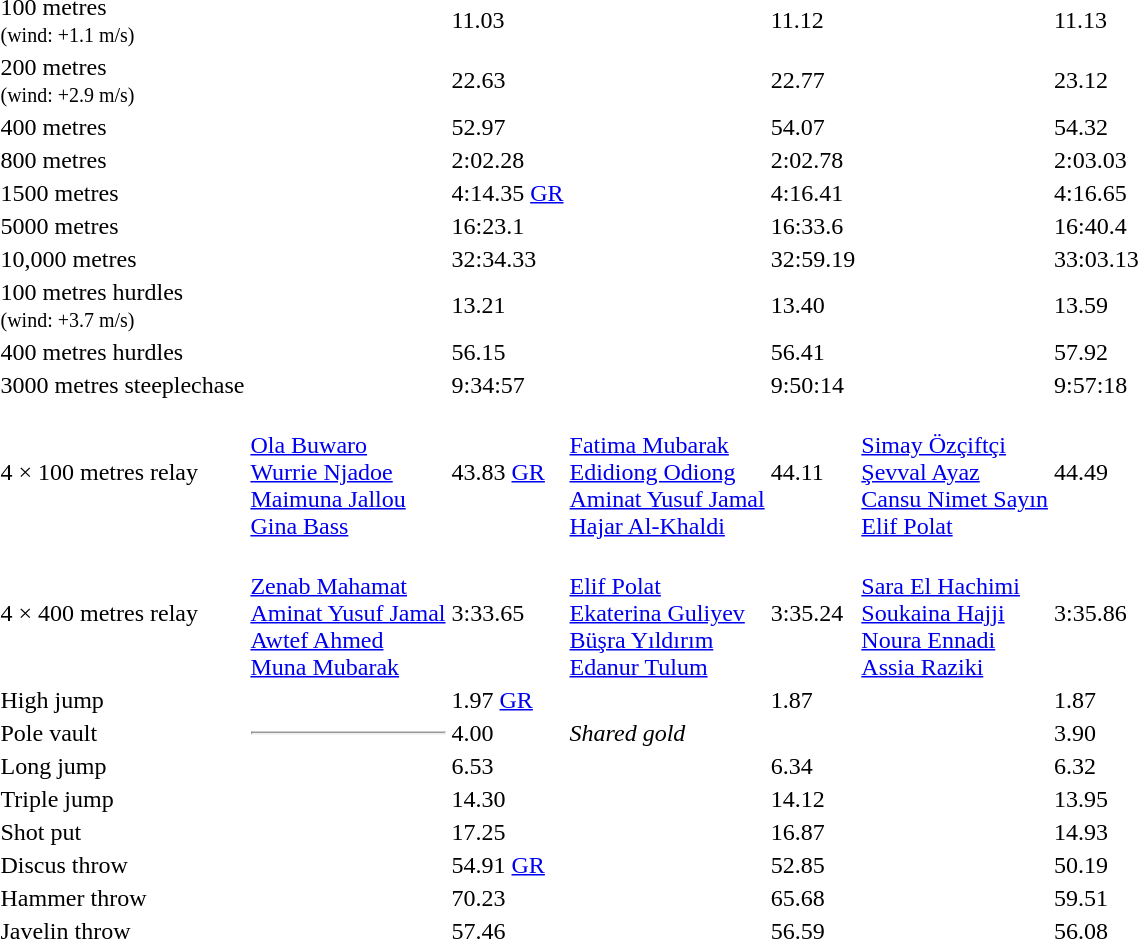<table>
<tr>
<td>100 metres <small><br>(wind: +1.1 m/s)</small></td>
<td></td>
<td>11.03 </td>
<td></td>
<td>11.12 </td>
<td></td>
<td>11.13 </td>
</tr>
<tr>
<td>200 metres <small><br>(wind: +2.9 m/s)</small></td>
<td></td>
<td>22.63</td>
<td></td>
<td>22.77</td>
<td></td>
<td>23.12</td>
</tr>
<tr>
<td>400 metres</td>
<td></td>
<td>52.97 </td>
<td></td>
<td>54.07 </td>
<td></td>
<td>54.32 </td>
</tr>
<tr>
<td>800 metres</td>
<td></td>
<td>2:02.28 </td>
<td></td>
<td>2:02.78 </td>
<td></td>
<td>2:03.03 </td>
</tr>
<tr>
<td>1500 metres</td>
<td></td>
<td>4:14.35 <a href='#'>GR</a></td>
<td></td>
<td>4:16.41</td>
<td></td>
<td>4:16.65</td>
</tr>
<tr>
<td>5000 metres</td>
<td></td>
<td>16:23.1</td>
<td></td>
<td>16:33.6</td>
<td></td>
<td>16:40.4</td>
</tr>
<tr>
<td>10,000 metres</td>
<td></td>
<td>32:34.33 </td>
<td></td>
<td>32:59.19 </td>
<td></td>
<td>33:03.13 </td>
</tr>
<tr>
<td>100 metres hurdles <small><br>(wind: +3.7 m/s)</small></td>
<td></td>
<td>13.21</td>
<td></td>
<td>13.40</td>
<td></td>
<td>13.59</td>
</tr>
<tr>
<td>400 metres hurdles</td>
<td></td>
<td>56.15 </td>
<td></td>
<td>56.41 </td>
<td></td>
<td>57.92 </td>
</tr>
<tr>
<td>3000 metres steeplechase</td>
<td></td>
<td>9:34:57 </td>
<td></td>
<td>9:50:14 </td>
<td></td>
<td>9:57:18 </td>
</tr>
<tr>
<td>4 × 100 metres relay</td>
<td><br><a href='#'>Ola Buwaro</a><br><a href='#'>Wurrie Njadoe</a><br><a href='#'>Maimuna Jallou</a><br><a href='#'>Gina Bass</a></td>
<td>43.83 <a href='#'>GR</a></td>
<td><br><a href='#'>Fatima Mubarak</a><br><a href='#'>Edidiong Odiong</a><br><a href='#'>Aminat Yusuf Jamal</a><br><a href='#'>Hajar Al-Khaldi</a></td>
<td>44.11</td>
<td><br><a href='#'>Simay Özçiftçi</a><br><a href='#'>Şevval Ayaz</a><br><a href='#'>Cansu Nimet Sayın</a><br><a href='#'>Elif Polat</a></td>
<td>44.49</td>
</tr>
<tr>
<td>4 × 400 metres relay</td>
<td><br><a href='#'>Zenab Mahamat</a><br><a href='#'>Aminat Yusuf Jamal</a><br><a href='#'>Awtef Ahmed</a><br><a href='#'>Muna Mubarak</a></td>
<td>3:33.65</td>
<td><br><a href='#'>Elif Polat</a><br><a href='#'>Ekaterina Guliyev</a><br><a href='#'>Büşra Yıldırım</a><br><a href='#'>Edanur Tulum</a></td>
<td>3:35.24</td>
<td><br><a href='#'>Sara El Hachimi</a><br><a href='#'>Soukaina Hajji</a><br><a href='#'>Noura Ennadi</a><br><a href='#'>Assia Raziki</a></td>
<td>3:35.86</td>
</tr>
<tr>
<td>High jump</td>
<td></td>
<td>1.97 <a href='#'>GR</a></td>
<td></td>
<td>1.87</td>
<td></td>
<td>1.87</td>
</tr>
<tr>
<td>Pole vault</td>
<td><hr></td>
<td>4.00</td>
<td colspan=2><em>Shared gold</em></td>
<td></td>
<td>3.90</td>
</tr>
<tr>
<td>Long jump</td>
<td></td>
<td>6.53 </td>
<td></td>
<td>6.34 </td>
<td></td>
<td>6.32</td>
</tr>
<tr>
<td>Triple jump</td>
<td></td>
<td>14.30 </td>
<td></td>
<td>14.12 </td>
<td></td>
<td>13.95 </td>
</tr>
<tr>
<td>Shot put</td>
<td></td>
<td>17.25</td>
<td></td>
<td>16.87</td>
<td></td>
<td>14.93</td>
</tr>
<tr>
<td>Discus throw</td>
<td></td>
<td>54.91 <a href='#'>GR</a></td>
<td></td>
<td>52.85</td>
<td></td>
<td>50.19</td>
</tr>
<tr>
<td>Hammer throw</td>
<td></td>
<td>70.23</td>
<td></td>
<td>65.68</td>
<td></td>
<td>59.51</td>
</tr>
<tr>
<td>Javelin throw</td>
<td></td>
<td>57.46</td>
<td></td>
<td>56.59</td>
<td></td>
<td>56.08</td>
</tr>
</table>
